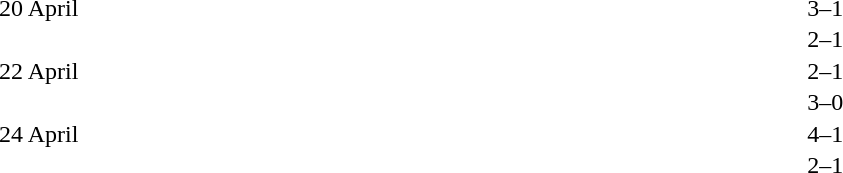<table cellspacing=1 width=70%>
<tr>
<th width=25%></th>
<th width=30%></th>
<th width=15%></th>
<th width=30%></th>
</tr>
<tr>
<td>20 April</td>
<td align=right></td>
<td align=center>3–1</td>
<td></td>
</tr>
<tr>
<td></td>
<td align=right></td>
<td align=center>2–1</td>
<td></td>
</tr>
<tr>
<td>22 April</td>
<td align=right></td>
<td align=center>2–1</td>
<td></td>
</tr>
<tr>
<td></td>
<td align=right></td>
<td align=center>3–0</td>
<td></td>
</tr>
<tr>
<td>24 April</td>
<td align=right></td>
<td align=center>4–1</td>
<td></td>
</tr>
<tr>
<td></td>
<td align=right></td>
<td align=center>2–1</td>
<td></td>
</tr>
</table>
